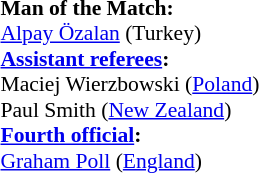<table width=100% style="font-size: 90%">
<tr>
<td><br><strong>Man of the Match:</strong>
<br><a href='#'>Alpay Özalan</a> (Turkey)<br><strong><a href='#'>Assistant referees</a>:</strong>
<br>Maciej Wierzbowski (<a href='#'>Poland</a>)
<br>Paul Smith (<a href='#'>New Zealand</a>)
<br><strong><a href='#'>Fourth official</a>:</strong>
<br><a href='#'>Graham Poll</a> (<a href='#'>England</a>)</td>
</tr>
</table>
